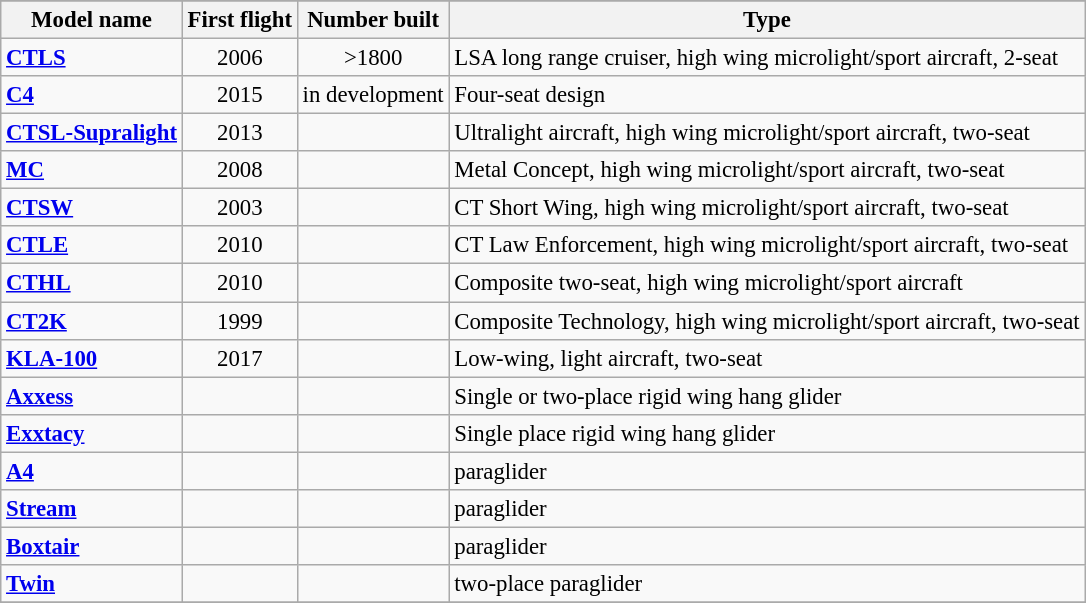<table class="wikitable" align=center style="font-size:95%;">
<tr>
</tr>
<tr style="background:#fff;">
<th>Model name</th>
<th>First flight</th>
<th>Number built</th>
<th>Type</th>
</tr>
<tr>
<td align=left><strong><a href='#'>CTLS</a></strong></td>
<td align=center>2006</td>
<td align=center>>1800</td>
<td align=left>LSA long range cruiser, high wing microlight/sport aircraft, 2-seat</td>
</tr>
<tr>
<td align=left><strong><a href='#'>C4</a></strong></td>
<td align=center>2015</td>
<td align=center>in development</td>
<td align=left>Four-seat design</td>
</tr>
<tr>
<td align=left><strong><a href='#'>CTSL-Supralight</a></strong></td>
<td align=center>2013</td>
<td align=center></td>
<td align=left>Ultralight aircraft, high wing microlight/sport aircraft, two-seat</td>
</tr>
<tr>
<td align=left><strong><a href='#'>MC</a></strong></td>
<td align=center>2008</td>
<td align=center></td>
<td align=left>Metal Concept, high wing microlight/sport aircraft, two-seat</td>
</tr>
<tr>
<td align=left><strong><a href='#'>CTSW</a></strong></td>
<td align=center>2003</td>
<td align=center></td>
<td align=left>CT Short Wing, high wing microlight/sport aircraft, two-seat</td>
</tr>
<tr>
<td align=left><strong><a href='#'>CTLE</a></strong></td>
<td align=center>2010</td>
<td align=center></td>
<td align=left>CT Law Enforcement, high wing microlight/sport aircraft, two-seat</td>
</tr>
<tr>
<td align=left><strong><a href='#'>CTHL</a></strong></td>
<td align=center>2010</td>
<td align=center></td>
<td align=left>Composite two-seat, high wing microlight/sport aircraft</td>
</tr>
<tr>
<td align=left><strong><a href='#'>CT2K</a></strong></td>
<td align=center>1999</td>
<td align=center></td>
<td align=left>Composite Technology, high wing microlight/sport aircraft, two-seat</td>
</tr>
<tr>
<td align=left><strong><a href='#'>KLA-100</a></strong></td>
<td align=center>2017</td>
<td align=center></td>
<td align=left>Low-wing, light aircraft, two-seat</td>
</tr>
<tr>
<td align=left><strong><a href='#'>Axxess</a></strong></td>
<td align=center></td>
<td align=center></td>
<td align=left>Single or two-place rigid wing hang glider</td>
</tr>
<tr>
<td align=left><strong><a href='#'>Exxtacy</a></strong></td>
<td align=center></td>
<td align=center></td>
<td align=left>Single place rigid wing hang glider</td>
</tr>
<tr>
<td align=left><strong><a href='#'>A4</a></strong></td>
<td align=center></td>
<td align=center></td>
<td align=left>paraglider</td>
</tr>
<tr>
<td align=left><strong><a href='#'>Stream</a></strong></td>
<td align=center></td>
<td align=center></td>
<td align=left>paraglider</td>
</tr>
<tr>
<td align=left><strong><a href='#'>Boxtair</a></strong></td>
<td align=center></td>
<td align=center></td>
<td align=left>paraglider</td>
</tr>
<tr>
<td align=left><strong><a href='#'>Twin</a></strong></td>
<td align=center></td>
<td align=center></td>
<td align=left>two-place paraglider</td>
</tr>
<tr>
</tr>
</table>
